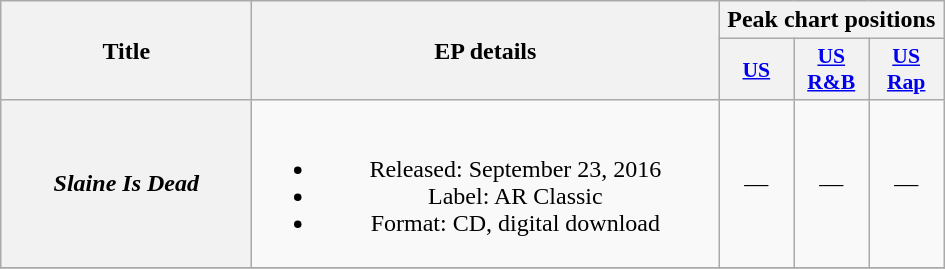<table class="wikitable plainrowheaders" style="text-align:center;">
<tr>
<th scope="col" rowspan="2" style="width:10em;">Title</th>
<th scope="col" rowspan="2" style="width:19em;">EP details</th>
<th scope="col" colspan="3">Peak chart positions</th>
</tr>
<tr>
<th scope="col" style="width:3em;font-size:90%;"><a href='#'>US</a></th>
<th scope="col" style="width:3em;font-size:90%;"><a href='#'>US R&B</a></th>
<th scope="col" style="width:3em;font-size:90%;"><a href='#'>US<br>Rap</a></th>
</tr>
<tr>
<th scope="row"><em>Slaine Is Dead</em></th>
<td><br><ul><li>Released: September 23, 2016</li><li>Label: AR Classic</li><li>Format: CD, digital download</li></ul></td>
<td>—</td>
<td>—</td>
<td>—</td>
</tr>
<tr>
</tr>
</table>
